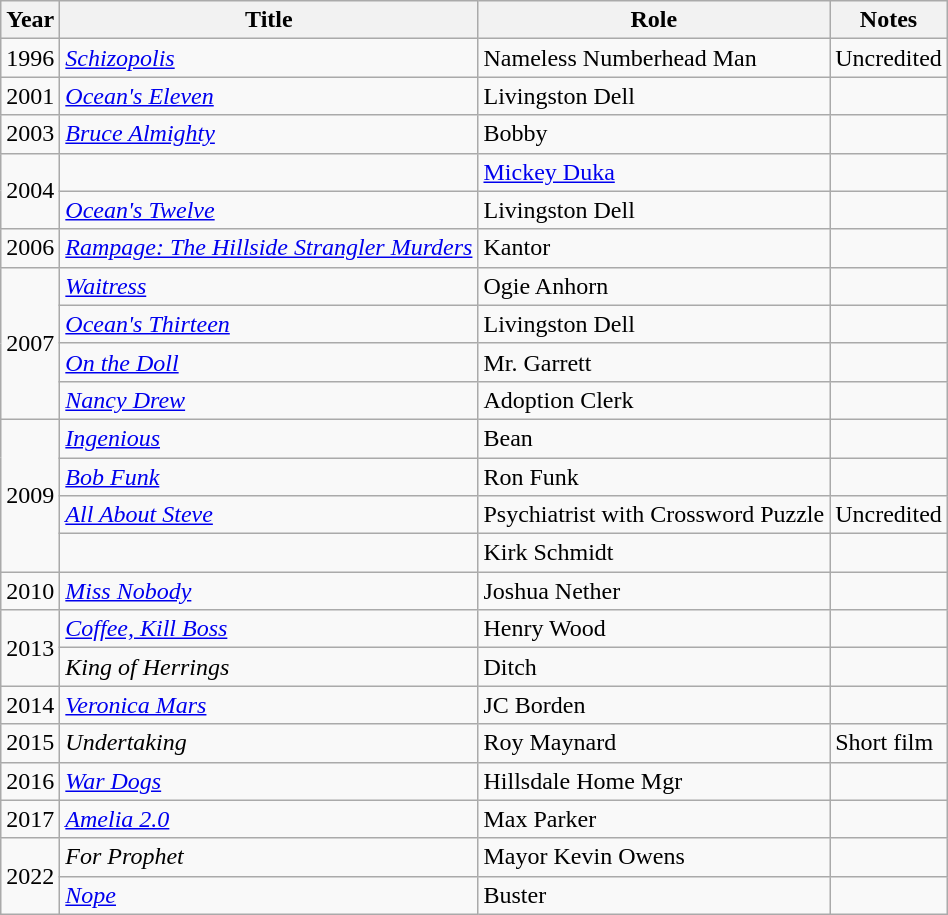<table class="wikitable sortable">
<tr>
<th>Year</th>
<th>Title</th>
<th>Role</th>
<th class="unsortable">Notes</th>
</tr>
<tr>
<td>1996</td>
<td><em><a href='#'>Schizopolis</a></em></td>
<td>Nameless Numberhead Man</td>
<td>Uncredited</td>
</tr>
<tr>
<td>2001</td>
<td><em><a href='#'>Ocean's Eleven</a></em></td>
<td>Livingston Dell</td>
<td></td>
</tr>
<tr>
<td>2003</td>
<td><em><a href='#'>Bruce Almighty</a></em></td>
<td>Bobby</td>
<td></td>
</tr>
<tr>
<td rowspan=2>2004</td>
<td><em></em></td>
<td><a href='#'>Mickey Duka</a></td>
<td></td>
</tr>
<tr>
<td><em><a href='#'>Ocean's Twelve</a></em></td>
<td>Livingston Dell</td>
<td></td>
</tr>
<tr>
<td>2006</td>
<td><em><a href='#'>Rampage: The Hillside Strangler Murders</a></em></td>
<td>Kantor</td>
<td></td>
</tr>
<tr>
<td rowspan=4>2007</td>
<td><em><a href='#'>Waitress</a></em></td>
<td>Ogie Anhorn</td>
<td></td>
</tr>
<tr>
<td><em><a href='#'>Ocean's Thirteen</a></em></td>
<td>Livingston Dell</td>
<td></td>
</tr>
<tr>
<td><em><a href='#'>On the Doll</a></em></td>
<td>Mr. Garrett</td>
<td></td>
</tr>
<tr>
<td><em><a href='#'>Nancy Drew</a></em></td>
<td>Adoption Clerk</td>
<td></td>
</tr>
<tr>
<td rowspan=4>2009</td>
<td><em><a href='#'>Ingenious</a></em></td>
<td>Bean</td>
<td></td>
</tr>
<tr>
<td><em><a href='#'>Bob Funk</a></em></td>
<td>Ron Funk</td>
<td></td>
</tr>
<tr>
<td><em><a href='#'>All About Steve</a></em></td>
<td>Psychiatrist with Crossword Puzzle</td>
<td>Uncredited</td>
</tr>
<tr>
<td><em></em></td>
<td>Kirk Schmidt</td>
<td></td>
</tr>
<tr>
<td>2010</td>
<td><em><a href='#'>Miss Nobody</a></em></td>
<td>Joshua Nether</td>
<td></td>
</tr>
<tr>
<td rowspan="2">2013</td>
<td><em><a href='#'>Coffee, Kill Boss</a></em></td>
<td>Henry Wood</td>
<td></td>
</tr>
<tr>
<td><em>King of Herrings</em></td>
<td>Ditch</td>
<td></td>
</tr>
<tr>
<td>2014</td>
<td><em><a href='#'>Veronica Mars</a></em></td>
<td>JC Borden</td>
<td></td>
</tr>
<tr>
<td>2015</td>
<td><em>Undertaking</em></td>
<td>Roy Maynard</td>
<td>Short film</td>
</tr>
<tr>
<td>2016</td>
<td><em><a href='#'>War Dogs</a></em></td>
<td>Hillsdale Home Mgr</td>
<td></td>
</tr>
<tr>
<td>2017</td>
<td><em><a href='#'>Amelia 2.0</a></em></td>
<td>Max Parker</td>
<td></td>
</tr>
<tr>
<td rowspan="2">2022</td>
<td><em>For Prophet</em></td>
<td>Mayor Kevin Owens</td>
<td></td>
</tr>
<tr>
<td><em><a href='#'>Nope</a></em></td>
<td>Buster</td>
<td></td>
</tr>
</table>
